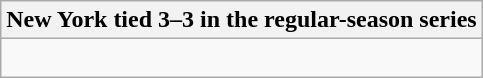<table class="wikitable collapsible collapsed">
<tr>
<th>New York tied 3–3 in the regular-season series</th>
</tr>
<tr>
<td><br>




</td>
</tr>
</table>
